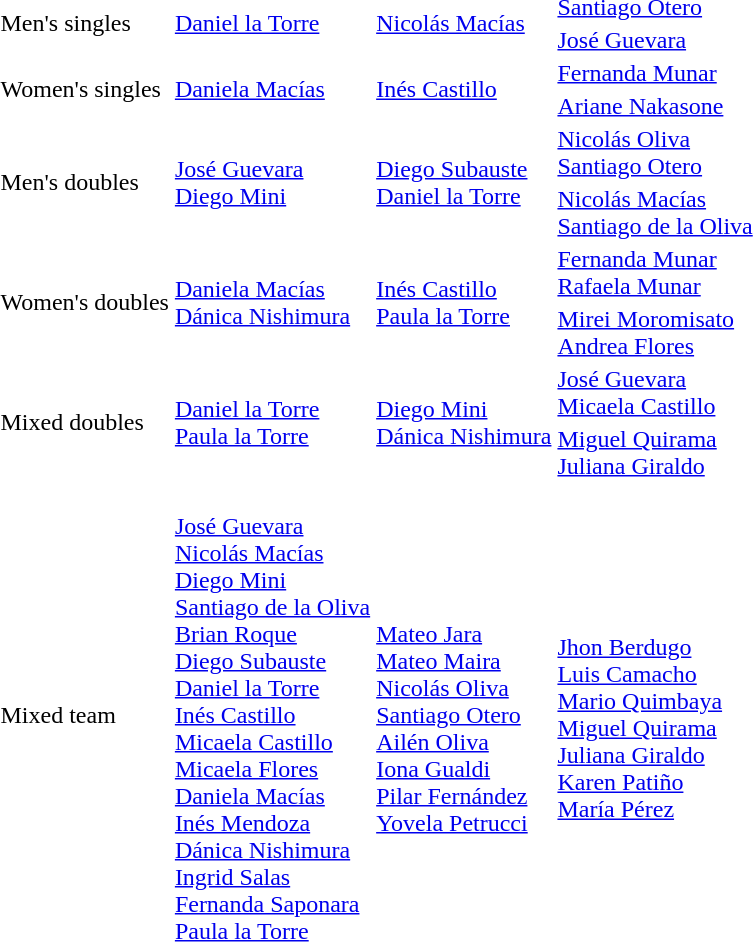<table>
<tr>
<td rowspan="2">Men's singles</td>
<td rowspan="2"> <a href='#'>Daniel la Torre</a></td>
<td rowspan="2"> <a href='#'>Nicolás Macías</a></td>
<td> <a href='#'>Santiago Otero</a></td>
</tr>
<tr>
<td> <a href='#'>José Guevara</a></td>
</tr>
<tr>
<td rowspan="2">Women's singles</td>
<td rowspan="2"> <a href='#'>Daniela Macías</a></td>
<td rowspan="2"> <a href='#'>Inés Castillo</a></td>
<td> <a href='#'>Fernanda Munar</a></td>
</tr>
<tr>
<td> <a href='#'>Ariane Nakasone</a></td>
</tr>
<tr>
<td rowspan="2">Men's doubles</td>
<td rowspan="2"> <a href='#'>José Guevara</a><br> <a href='#'>Diego Mini</a></td>
<td rowspan="2"> <a href='#'>Diego Subauste</a><br> <a href='#'>Daniel la Torre</a></td>
<td> <a href='#'>Nicolás Oliva</a><br> <a href='#'>Santiago Otero</a></td>
</tr>
<tr>
<td> <a href='#'>Nicolás Macías</a><br> <a href='#'>Santiago de la Oliva</a></td>
</tr>
<tr>
<td rowspan="2">Women's doubles</td>
<td rowspan="2"> <a href='#'>Daniela Macías</a><br> <a href='#'>Dánica Nishimura</a></td>
<td rowspan="2"> <a href='#'>Inés Castillo</a><br> <a href='#'>Paula la Torre</a></td>
<td> <a href='#'>Fernanda Munar</a><br> <a href='#'>Rafaela Munar</a></td>
</tr>
<tr>
<td> <a href='#'>Mirei Moromisato</a><br> <a href='#'>Andrea Flores</a></td>
</tr>
<tr>
<td rowspan="2">Mixed doubles</td>
<td rowspan="2"> <a href='#'>Daniel la Torre</a><br> <a href='#'>Paula la Torre</a></td>
<td rowspan="2"> <a href='#'>Diego Mini</a><br> <a href='#'>Dánica Nishimura</a></td>
<td> <a href='#'>José Guevara</a><br> <a href='#'>Micaela Castillo</a></td>
</tr>
<tr>
<td> <a href='#'>Miguel Quirama</a><br> <a href='#'>Juliana Giraldo</a></td>
</tr>
<tr>
<td>Mixed team</td>
<td align="left"><br><a href='#'>José Guevara</a><br><a href='#'>Nicolás Macías</a><br><a href='#'>Diego Mini</a><br><a href='#'>Santiago de la Oliva</a><br><a href='#'>Brian Roque</a><br><a href='#'>Diego Subauste</a><br><a href='#'>Daniel la Torre</a><br><a href='#'>Inés Castillo</a><br><a href='#'>Micaela Castillo</a><br><a href='#'>Micaela Flores</a><br><a href='#'>Daniela Macías</a><br><a href='#'>Inés Mendoza</a><br><a href='#'>Dánica Nishimura</a><br><a href='#'>Ingrid Salas</a><br><a href='#'>Fernanda Saponara</a><br><a href='#'>Paula la Torre</a></td>
<td align="left"><br><a href='#'>Mateo Jara</a><br><a href='#'>Mateo Maira</a><br><a href='#'>Nicolás Oliva</a><br><a href='#'>Santiago Otero</a><br><a href='#'>Ailén Oliva</a><br><a href='#'>Iona Gualdi</a><br><a href='#'>Pilar Fernández</a><br><a href='#'>Yovela Petrucci</a></td>
<td align="left"><br><a href='#'>Jhon Berdugo</a><br><a href='#'>Luis Camacho</a><br><a href='#'>Mario Quimbaya</a><br><a href='#'>Miguel Quirama</a><br><a href='#'>Juliana Giraldo</a><br><a href='#'>Karen Patiño</a><br><a href='#'>María Pérez</a></td>
</tr>
</table>
